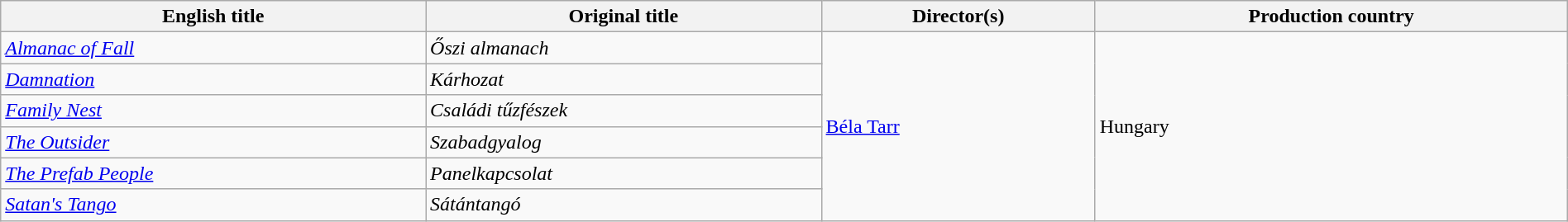<table class="wikitable sortable" style="width:100%; margin-bottom:4px">
<tr>
<th>English title</th>
<th>Original title</th>
<th>Director(s)</th>
<th>Production country</th>
</tr>
<tr>
<td><em><a href='#'>Almanac of Fall</a></em></td>
<td><em>Őszi almanach</em></td>
<td rowspan=6><a href='#'>Béla Tarr</a></td>
<td rowspan=6>Hungary</td>
</tr>
<tr>
<td><em><a href='#'>Damnation</a></em></td>
<td><em>Kárhozat</em></td>
</tr>
<tr>
<td><em><a href='#'>Family Nest</a></em></td>
<td><em>Családi tűzfészek</em></td>
</tr>
<tr>
<td><em><a href='#'>The Outsider</a></em></td>
<td><em>Szabadgyalog</em></td>
</tr>
<tr>
<td><em><a href='#'>The Prefab People</a></em></td>
<td><em>Panelkapcsolat</em></td>
</tr>
<tr>
<td><em><a href='#'>Satan's Tango</a></em></td>
<td><em>Sátántangó</em></td>
</tr>
</table>
